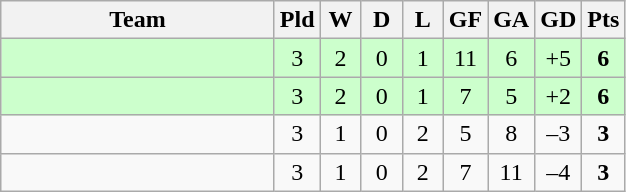<table class=wikitable style="text-align:center">
<tr>
<th width=175>Team</th>
<th width=20>Pld</th>
<th width=20>W</th>
<th width=20>D</th>
<th width=20>L</th>
<th width=20>GF</th>
<th width=20>GA</th>
<th width=20>GD</th>
<th width=20>Pts</th>
</tr>
<tr style="background:#ccffcc">
<td align=left></td>
<td>3</td>
<td>2</td>
<td>0</td>
<td>1</td>
<td>11</td>
<td>6</td>
<td>+5</td>
<td><strong>6</strong></td>
</tr>
<tr style="background:#ccffcc">
<td align=left></td>
<td>3</td>
<td>2</td>
<td>0</td>
<td>1</td>
<td>7</td>
<td>5</td>
<td>+2</td>
<td><strong>6</strong></td>
</tr>
<tr>
<td align=left></td>
<td>3</td>
<td>1</td>
<td>0</td>
<td>2</td>
<td>5</td>
<td>8</td>
<td>–3</td>
<td><strong>3</strong></td>
</tr>
<tr>
<td align=left></td>
<td>3</td>
<td>1</td>
<td>0</td>
<td>2</td>
<td>7</td>
<td>11</td>
<td>–4</td>
<td><strong>3</strong></td>
</tr>
</table>
